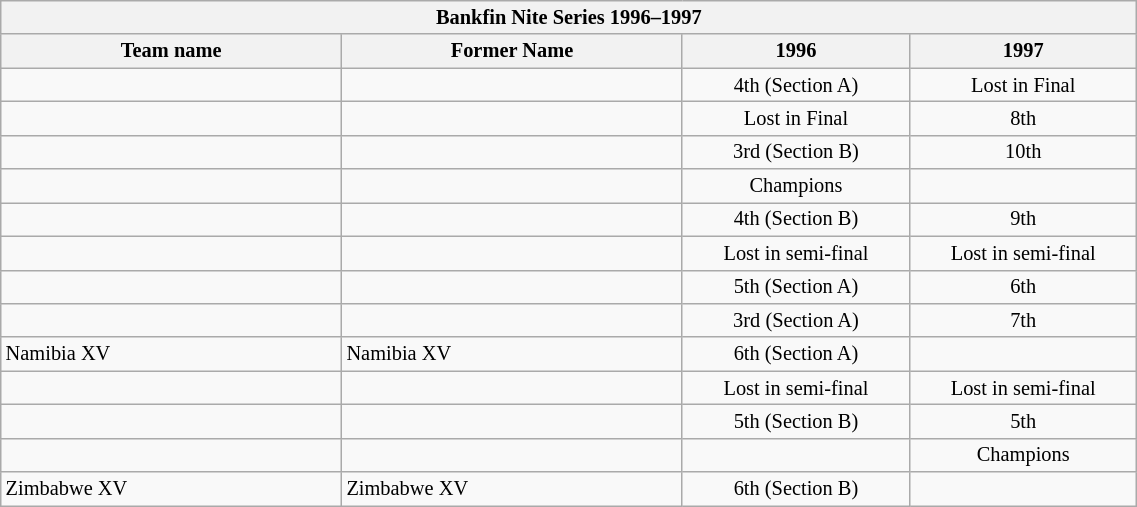<table class="wikitable sortable" style="text-align:center; font-size:85%; width:60%">
<tr>
<th colspan=100%>Bankfin Nite Series 1996–1997</th>
</tr>
<tr>
<th style="width:30%;">Team name</th>
<th style="width:30%;">Former Name</th>
<th style="width:20%;">1996</th>
<th style="width:20%;">1997</th>
</tr>
<tr>
<td style="text-align:left;"></td>
<td style="text-align:left;"></td>
<td>4th (Section A)</td>
<td>Lost in Final</td>
</tr>
<tr>
<td style="text-align:left;"></td>
<td style="text-align:left;"></td>
<td>Lost in Final</td>
<td>8th</td>
</tr>
<tr>
<td style="text-align:left;"></td>
<td style="text-align:left;"></td>
<td>3rd (Section B)</td>
<td>10th</td>
</tr>
<tr>
<td style="text-align:left;"></td>
<td style="text-align:left;"></td>
<td>Champions</td>
<td></td>
</tr>
<tr>
<td style="text-align:left;"></td>
<td style="text-align:left;"></td>
<td>4th (Section B)</td>
<td>9th</td>
</tr>
<tr>
<td style="text-align:left;"></td>
<td style="text-align:left;"></td>
<td>Lost in semi-final</td>
<td>Lost in semi-final</td>
</tr>
<tr>
<td style="text-align:left;"></td>
<td style="text-align:left;"></td>
<td>5th (Section A)</td>
<td>6th</td>
</tr>
<tr>
<td style="text-align:left;"></td>
<td style="text-align:left;"></td>
<td>3rd (Section A)</td>
<td>7th</td>
</tr>
<tr>
<td style="text-align:left;">Namibia XV</td>
<td style="text-align:left;">Namibia XV</td>
<td>6th (Section A)</td>
<td></td>
</tr>
<tr>
<td style="text-align:left;"></td>
<td style="text-align:left;"></td>
<td>Lost in semi-final</td>
<td>Lost in semi-final</td>
</tr>
<tr>
<td style="text-align:left;"></td>
<td style="text-align:left;"></td>
<td>5th (Section B)</td>
<td>5th</td>
</tr>
<tr>
<td style="text-align:left;"></td>
<td style="text-align:left;"></td>
<td></td>
<td>Champions</td>
</tr>
<tr>
<td style="text-align:left;">Zimbabwe XV</td>
<td style="text-align:left;">Zimbabwe XV</td>
<td>6th (Section B)</td>
<td></td>
</tr>
</table>
